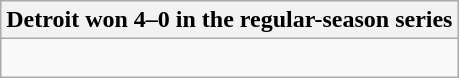<table class="wikitable collapsible collapsed">
<tr>
<th>Detroit won 4–0 in the regular-season series</th>
</tr>
<tr>
<td><br>


</td>
</tr>
</table>
